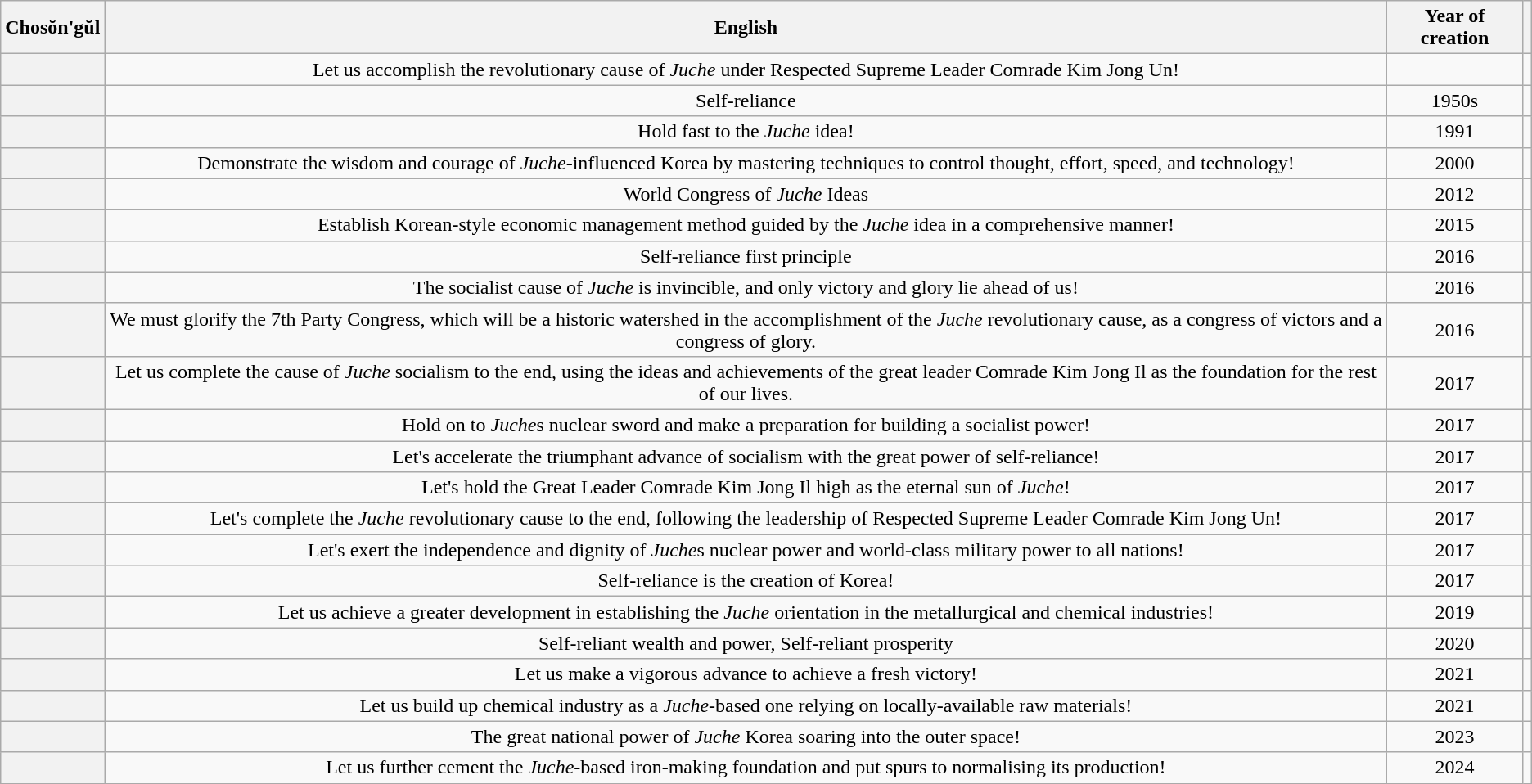<table class="wikitable sortable" style="text-align: center;">
<tr>
<th scope="col">Chosŏn'gŭl</th>
<th scope="col">English</th>
<th scope="col">Year of creation</th>
<th scope="col" class="unsortable"></th>
</tr>
<tr>
<th scope="row"></th>
<td>Let us accomplish the revolutionary cause of <em>Juche</em> under Respected Supreme Leader Comrade Kim Jong Un!</td>
<td></td>
<td></td>
</tr>
<tr>
<th scope="row"></th>
<td>Self-reliance</td>
<td>1950s</td>
<td></td>
</tr>
<tr>
<th scope="row"></th>
<td>Hold fast to the <em>Juche</em> idea!</td>
<td>1991</td>
<td></td>
</tr>
<tr>
<th scope="row"></th>
<td>Demonstrate the wisdom and courage of <em>Juche</em>-influenced Korea by mastering techniques to control thought, effort, speed, and technology!</td>
<td>2000</td>
<td></td>
</tr>
<tr>
<th scope="row"></th>
<td>World Congress of <em>Juche</em> Ideas</td>
<td>2012</td>
<td></td>
</tr>
<tr>
<th scope="row"></th>
<td>Establish Korean-style economic management method guided by the <em>Juche</em> idea in a comprehensive manner!</td>
<td>2015</td>
<td></td>
</tr>
<tr>
<th scope="row"></th>
<td>Self-reliance first principle</td>
<td>2016</td>
<td></td>
</tr>
<tr>
<th scope="row"></th>
<td>The socialist cause of <em>Juche</em> is invincible, and only victory and glory lie ahead of us!</td>
<td>2016</td>
<td></td>
</tr>
<tr>
<th scope="row"></th>
<td>We must glorify the 7th Party Congress, which will be a historic watershed in the accomplishment of the <em>Juche</em> revolutionary cause, as a congress of victors and a congress of glory.</td>
<td>2016</td>
<td></td>
</tr>
<tr>
<th scope="row"></th>
<td>Let us complete the cause of <em>Juche</em> socialism to the end, using the ideas and achievements of the great leader Comrade Kim Jong Il as the foundation for the rest of our lives.</td>
<td>2017</td>
<td></td>
</tr>
<tr>
<th scope="row"></th>
<td>Hold on to <em>Juche</em>s nuclear sword and make a preparation for building a socialist power!</td>
<td>2017</td>
<td></td>
</tr>
<tr>
<th scope="row"></th>
<td>Let's accelerate the triumphant advance of socialism with the great power of self-reliance!</td>
<td>2017</td>
<td></td>
</tr>
<tr>
<th scope="row"></th>
<td>Let's hold the Great Leader Comrade Kim Jong Il high as the eternal sun of <em>Juche</em>!</td>
<td>2017</td>
<td></td>
</tr>
<tr>
<th scope="row"></th>
<td>Let's complete the <em>Juche</em> revolutionary cause to the end, following the leadership of Respected Supreme Leader Comrade Kim Jong Un!</td>
<td>2017</td>
<td></td>
</tr>
<tr>
<th scope="row"></th>
<td>Let's exert the independence and dignity of <em>Juche</em>s nuclear power and world-class military power to all nations!</td>
<td>2017</td>
<td></td>
</tr>
<tr>
<th scope="row"></th>
<td>Self-reliance is the creation of Korea!</td>
<td>2017</td>
<td></td>
</tr>
<tr>
<th scope="row"></th>
<td>Let us achieve a greater development in establishing the <em>Juche</em> orientation in the metallurgical and chemical industries!</td>
<td>2019</td>
<td></td>
</tr>
<tr>
<th scope="row"></th>
<td>Self-reliant wealth and power, Self-reliant prosperity</td>
<td>2020</td>
<td></td>
</tr>
<tr>
<th scope="row"></th>
<td>Let us make a vigorous advance to achieve a fresh victory!</td>
<td>2021</td>
<td></td>
</tr>
<tr>
<th scope="row"></th>
<td>Let us build up chemical industry as a <em>Juche</em>-based one relying on locally-available raw materials!</td>
<td>2021</td>
<td></td>
</tr>
<tr>
<th scope="row"></th>
<td>The great national power of <em>Juche</em> Korea soaring into the outer space!</td>
<td>2023</td>
<td></td>
</tr>
<tr>
<th scope="row"></th>
<td>Let us further cement the <em>Juche</em>-based iron-making foundation and put spurs to normalising its production!</td>
<td>2024</td>
<td></td>
</tr>
</table>
